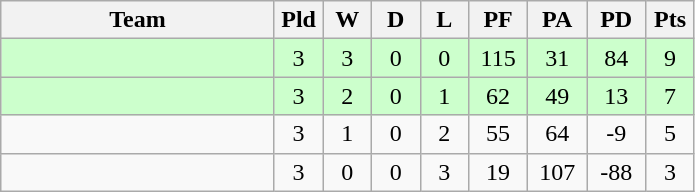<table class="wikitable" style="text-align:center;">
<tr>
<th width=175>Team</th>
<th width=25 abbr="Played">Pld</th>
<th width=25 abbr="Won">W</th>
<th width=25 abbr="Drawn">D</th>
<th width=25 abbr="Lost">L</th>
<th width=32 abbr="Points for">PF</th>
<th width=32 abbr="Points against">PA</th>
<th width=32 abbr="Points difference">PD</th>
<th width=25 abbr="Points">Pts</th>
</tr>
<tr bgcolor="#ccffcc">
<td align=left></td>
<td>3</td>
<td>3</td>
<td>0</td>
<td>0</td>
<td>115</td>
<td>31</td>
<td>84</td>
<td>9</td>
</tr>
<tr bgcolor="#ccffcc">
<td align=left></td>
<td>3</td>
<td>2</td>
<td>0</td>
<td>1</td>
<td>62</td>
<td>49</td>
<td>13</td>
<td>7</td>
</tr>
<tr>
<td align=left></td>
<td>3</td>
<td>1</td>
<td>0</td>
<td>2</td>
<td>55</td>
<td>64</td>
<td>-9</td>
<td>5</td>
</tr>
<tr>
<td align=left></td>
<td>3</td>
<td>0</td>
<td>0</td>
<td>3</td>
<td>19</td>
<td>107</td>
<td>-88</td>
<td>3</td>
</tr>
</table>
